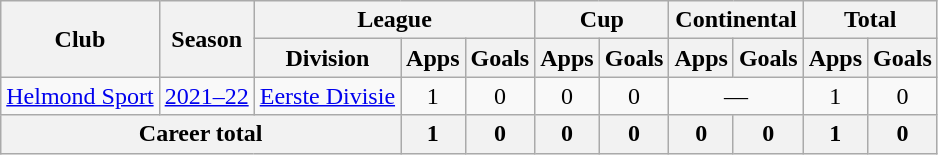<table class="wikitable" Style="text-align: center">
<tr>
<th rowspan="2">Club</th>
<th rowspan="2">Season</th>
<th colspan="3">League</th>
<th colspan="2">Cup</th>
<th colspan="2">Continental</th>
<th colspan="2">Total</th>
</tr>
<tr>
<th>Division</th>
<th>Apps</th>
<th>Goals</th>
<th>Apps</th>
<th>Goals</th>
<th>Apps</th>
<th>Goals</th>
<th>Apps</th>
<th>Goals</th>
</tr>
<tr>
<td rowspan="1"><a href='#'>Helmond Sport</a></td>
<td><a href='#'>2021–22</a></td>
<td rowspan="1"><a href='#'>Eerste Divisie</a></td>
<td>1</td>
<td>0</td>
<td>0</td>
<td>0</td>
<td colspan="2">—</td>
<td>1</td>
<td>0</td>
</tr>
<tr>
<th colspan="3">Career total</th>
<th>1</th>
<th>0</th>
<th>0</th>
<th>0</th>
<th>0</th>
<th>0</th>
<th>1</th>
<th>0</th>
</tr>
</table>
